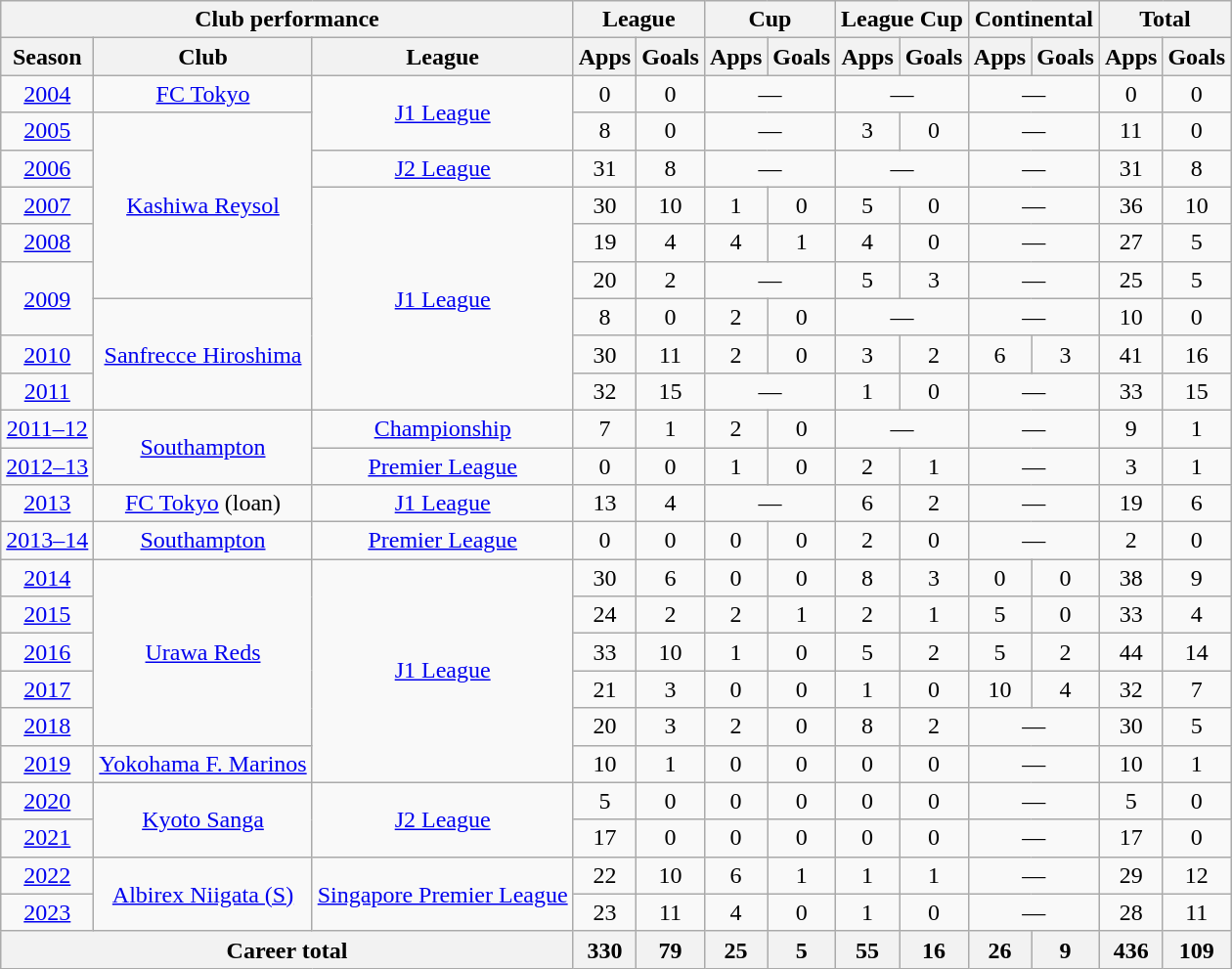<table class="wikitable" style="text-align:center">
<tr>
<th colspan=3>Club performance</th>
<th colspan=2>League</th>
<th colspan=2>Cup</th>
<th colspan=2>League Cup</th>
<th colspan=2>Continental</th>
<th colspan=2>Total</th>
</tr>
<tr>
<th>Season</th>
<th>Club</th>
<th>League</th>
<th>Apps</th>
<th>Goals</th>
<th>Apps</th>
<th>Goals</th>
<th>Apps</th>
<th>Goals</th>
<th>Apps</th>
<th>Goals</th>
<th>Apps</th>
<th>Goals</th>
</tr>
<tr>
<td><a href='#'>2004</a></td>
<td><a href='#'>FC Tokyo</a></td>
<td rowspan="2"><a href='#'>J1 League</a></td>
<td>0</td>
<td>0</td>
<td colspan="2">—</td>
<td colspan="2">—</td>
<td colspan="2">—</td>
<td>0</td>
<td>0</td>
</tr>
<tr>
<td><a href='#'>2005</a></td>
<td rowspan="5"><a href='#'>Kashiwa Reysol</a></td>
<td>8</td>
<td>0</td>
<td colspan="2">—</td>
<td>3</td>
<td>0</td>
<td colspan="2">—</td>
<td>11</td>
<td>0</td>
</tr>
<tr>
<td><a href='#'>2006</a></td>
<td><a href='#'>J2 League</a></td>
<td>31</td>
<td>8</td>
<td colspan="2">—</td>
<td colspan="2">—</td>
<td colspan="2">—</td>
<td>31</td>
<td>8</td>
</tr>
<tr>
<td><a href='#'>2007</a></td>
<td rowspan="6"><a href='#'>J1 League</a></td>
<td>30</td>
<td>10</td>
<td>1</td>
<td>0</td>
<td>5</td>
<td>0</td>
<td colspan="2">—</td>
<td>36</td>
<td>10</td>
</tr>
<tr>
<td><a href='#'>2008</a></td>
<td>19</td>
<td>4</td>
<td>4</td>
<td>1</td>
<td>4</td>
<td>0</td>
<td colspan="2">—</td>
<td>27</td>
<td>5</td>
</tr>
<tr>
<td rowspan="2"><a href='#'>2009</a></td>
<td>20</td>
<td>2</td>
<td colspan="2">—</td>
<td>5</td>
<td>3</td>
<td colspan="2">—</td>
<td>25</td>
<td>5</td>
</tr>
<tr>
<td rowspan="3"><a href='#'>Sanfrecce Hiroshima</a></td>
<td>8</td>
<td>0</td>
<td>2</td>
<td>0</td>
<td colspan="2">—</td>
<td colspan="2">—</td>
<td>10</td>
<td>0</td>
</tr>
<tr>
<td><a href='#'>2010</a></td>
<td>30</td>
<td>11</td>
<td>2</td>
<td>0</td>
<td>3</td>
<td>2</td>
<td>6</td>
<td>3</td>
<td>41</td>
<td>16</td>
</tr>
<tr>
<td><a href='#'>2011</a></td>
<td>32</td>
<td>15</td>
<td colspan="2">—</td>
<td>1</td>
<td>0</td>
<td colspan="2">—</td>
<td>33</td>
<td>15</td>
</tr>
<tr>
<td><a href='#'>2011–12</a></td>
<td rowspan="2"><a href='#'>Southampton</a></td>
<td rowspan="1"><a href='#'>Championship</a></td>
<td>7</td>
<td>1</td>
<td>2</td>
<td>0</td>
<td colspan="2">—</td>
<td colspan="2">—</td>
<td>9</td>
<td>1</td>
</tr>
<tr>
<td><a href='#'>2012–13</a></td>
<td rowspan="1"><a href='#'>Premier League</a></td>
<td>0</td>
<td>0</td>
<td>1</td>
<td>0</td>
<td>2</td>
<td>1</td>
<td colspan="2">—</td>
<td>3</td>
<td>1</td>
</tr>
<tr>
<td><a href='#'>2013</a></td>
<td><a href='#'>FC Tokyo</a> (loan)</td>
<td><a href='#'>J1 League</a></td>
<td>13</td>
<td>4</td>
<td colspan="2">—</td>
<td>6</td>
<td>2</td>
<td colspan="2">—</td>
<td>19</td>
<td>6</td>
</tr>
<tr>
<td><a href='#'>2013–14</a></td>
<td><a href='#'>Southampton</a></td>
<td><a href='#'>Premier League</a></td>
<td>0</td>
<td>0</td>
<td>0</td>
<td>0</td>
<td>2</td>
<td>0</td>
<td colspan="2">—</td>
<td>2</td>
<td>0</td>
</tr>
<tr>
<td><a href='#'>2014</a></td>
<td rowspan="5"><a href='#'>Urawa Reds</a></td>
<td rowspan="6"><a href='#'>J1 League</a></td>
<td>30</td>
<td>6</td>
<td>0</td>
<td>0</td>
<td>8</td>
<td>3</td>
<td>0</td>
<td>0</td>
<td>38</td>
<td>9</td>
</tr>
<tr>
<td><a href='#'>2015</a></td>
<td>24</td>
<td>2</td>
<td>2</td>
<td>1</td>
<td>2</td>
<td>1</td>
<td>5</td>
<td>0</td>
<td>33</td>
<td>4</td>
</tr>
<tr>
<td><a href='#'>2016</a></td>
<td>33</td>
<td>10</td>
<td>1</td>
<td>0</td>
<td>5</td>
<td>2</td>
<td>5</td>
<td>2</td>
<td>44</td>
<td>14</td>
</tr>
<tr>
<td><a href='#'>2017</a></td>
<td>21</td>
<td>3</td>
<td>0</td>
<td>0</td>
<td>1</td>
<td>0</td>
<td>10</td>
<td>4</td>
<td>32</td>
<td>7</td>
</tr>
<tr>
<td><a href='#'>2018</a></td>
<td>20</td>
<td>3</td>
<td>2</td>
<td>0</td>
<td>8</td>
<td>2</td>
<td colspan="2">—</td>
<td>30</td>
<td>5</td>
</tr>
<tr>
<td><a href='#'>2019</a></td>
<td rowspan="1"><a href='#'>Yokohama F. Marinos</a></td>
<td>10</td>
<td>1</td>
<td>0</td>
<td>0</td>
<td>0</td>
<td>0</td>
<td colspan="2">—</td>
<td>10</td>
<td>1</td>
</tr>
<tr>
<td><a href='#'>2020</a></td>
<td rowspan="2"><a href='#'>Kyoto Sanga</a></td>
<td rowspan="2"><a href='#'>J2 League</a></td>
<td>5</td>
<td>0</td>
<td>0</td>
<td>0</td>
<td>0</td>
<td>0</td>
<td colspan="2">—</td>
<td>5</td>
<td>0</td>
</tr>
<tr>
<td><a href='#'>2021</a></td>
<td>17</td>
<td>0</td>
<td>0</td>
<td>0</td>
<td>0</td>
<td>0</td>
<td colspan="2">—</td>
<td>17</td>
<td>0</td>
</tr>
<tr>
<td><a href='#'>2022</a></td>
<td rowspan="2"><a href='#'>Albirex Niigata (S)</a></td>
<td rowspan="2"><a href='#'>Singapore Premier League</a></td>
<td>22</td>
<td>10</td>
<td>6</td>
<td>1</td>
<td>1</td>
<td>1</td>
<td colspan="2">—</td>
<td>29</td>
<td>12</td>
</tr>
<tr>
<td><a href='#'>2023</a></td>
<td>23</td>
<td>11</td>
<td>4</td>
<td>0</td>
<td>1</td>
<td>0</td>
<td colspan="2">—</td>
<td>28</td>
<td>11</td>
</tr>
<tr>
<th colspan="3">Career total</th>
<th>330</th>
<th>79</th>
<th>25</th>
<th>5</th>
<th>55</th>
<th>16</th>
<th>26</th>
<th>9</th>
<th>436</th>
<th>109</th>
</tr>
</table>
